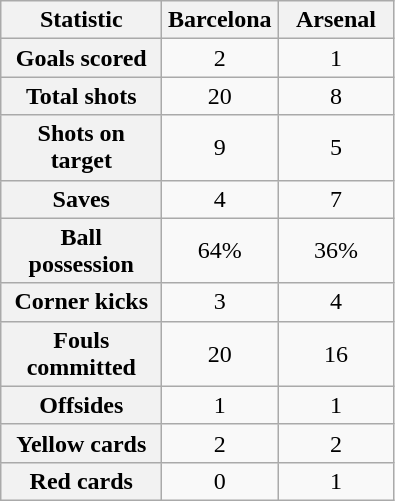<table class="wikitable plainrowheaders" style="text-align:center">
<tr>
<th scope="col" style="width:100px">Statistic</th>
<th scope="col" style="width:70px">Barcelona</th>
<th scope="col" style="width:70px">Arsenal</th>
</tr>
<tr>
<th scope=row>Goals scored</th>
<td>2</td>
<td>1</td>
</tr>
<tr>
<th scope=row>Total shots</th>
<td>20</td>
<td>8</td>
</tr>
<tr>
<th scope=row>Shots on target</th>
<td>9</td>
<td>5</td>
</tr>
<tr>
<th scope=row>Saves</th>
<td>4</td>
<td>7</td>
</tr>
<tr>
<th scope=row>Ball possession</th>
<td>64%</td>
<td>36%</td>
</tr>
<tr>
<th scope=row>Corner kicks</th>
<td>3</td>
<td>4</td>
</tr>
<tr>
<th scope=row>Fouls committed</th>
<td>20</td>
<td>16</td>
</tr>
<tr>
<th scope=row>Offsides</th>
<td>1</td>
<td>1</td>
</tr>
<tr>
<th scope=row>Yellow cards</th>
<td>2</td>
<td>2</td>
</tr>
<tr>
<th scope=row>Red cards</th>
<td>0</td>
<td>1</td>
</tr>
</table>
